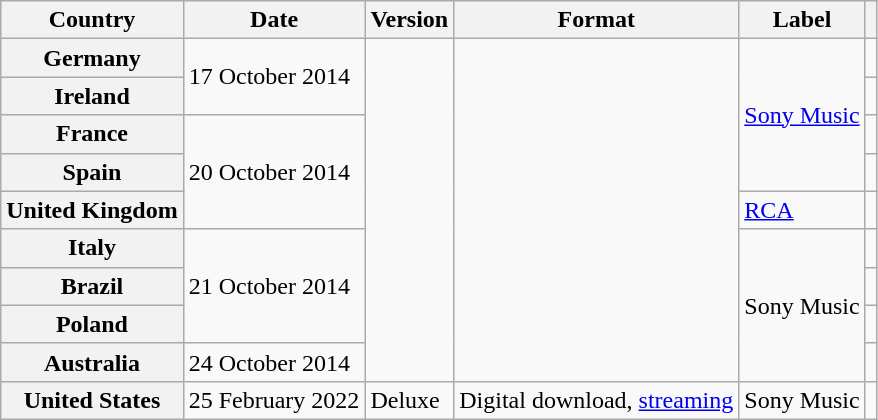<table class="wikitable plainrowheaders">
<tr>
<th scope="col">Country</th>
<th scope="col">Date</th>
<th scope="col">Version</th>
<th scope="col">Format</th>
<th scope="col">Label</th>
<th scope="col"></th>
</tr>
<tr>
<th scope="row">Germany</th>
<td rowspan="2">17 October 2014</td>
<td rowspan="9"></td>
<td rowspan="9"></td>
<td rowspan="4"><a href='#'>Sony Music</a></td>
<td style="text-align:center;"></td>
</tr>
<tr>
<th scope="row">Ireland</th>
<td style="text-align:center;"></td>
</tr>
<tr>
<th scope="row">France</th>
<td rowspan="3">20 October 2014</td>
<td style="text-align:center;"></td>
</tr>
<tr>
<th scope="row">Spain</th>
<td style="text-align:center;"></td>
</tr>
<tr>
<th scope="row">United Kingdom</th>
<td><a href='#'>RCA</a></td>
<td style="text-align:center;"></td>
</tr>
<tr>
<th scope="row">Italy</th>
<td rowspan="3">21 October 2014</td>
<td rowspan="4">Sony Music</td>
<td style="text-align:center;"></td>
</tr>
<tr>
<th scope="row">Brazil</th>
<td style="text-align:center;"></td>
</tr>
<tr>
<th scope="row">Poland</th>
<td style="text-align:center;"></td>
</tr>
<tr>
<th scope="row">Australia</th>
<td>24 October 2014</td>
<td style="text-align:center;"></td>
</tr>
<tr>
<th scope="row">United States</th>
<td>25 February 2022</td>
<td>Deluxe</td>
<td>Digital download, <a href='#'>streaming</a></td>
<td>Sony Music</td>
<td></td>
</tr>
</table>
